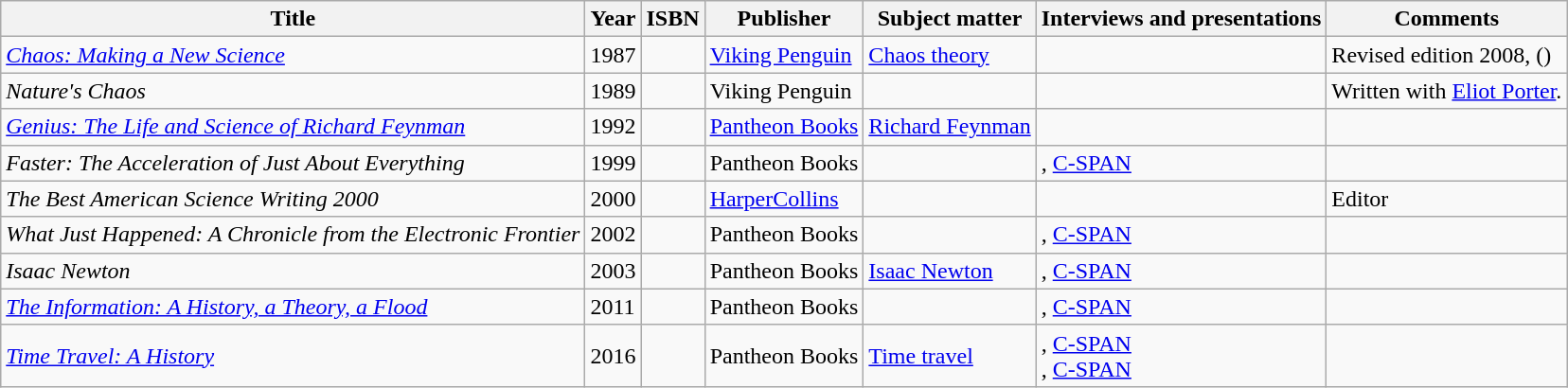<table class="wikitable">
<tr>
<th>Title</th>
<th>Year</th>
<th>ISBN</th>
<th>Publisher</th>
<th>Subject matter</th>
<th>Interviews and presentations</th>
<th>Comments</th>
</tr>
<tr>
<td><em><a href='#'>Chaos: Making a New Science</a></em></td>
<td>1987</td>
<td></td>
<td><a href='#'>Viking Penguin</a></td>
<td><a href='#'>Chaos theory</a></td>
<td></td>
<td>Revised edition 2008, ()</td>
</tr>
<tr>
<td><em>Nature's Chaos</em></td>
<td>1989</td>
<td></td>
<td>Viking Penguin</td>
<td></td>
<td></td>
<td>Written with <a href='#'>Eliot Porter</a>.</td>
</tr>
<tr>
<td><em><a href='#'>Genius: The Life and Science of Richard Feynman</a></em></td>
<td>1992</td>
<td></td>
<td><a href='#'>Pantheon Books</a></td>
<td><a href='#'>Richard Feynman</a></td>
<td></td>
<td></td>
</tr>
<tr>
<td><em>Faster: The Acceleration of Just About Everything</em></td>
<td>1999</td>
<td></td>
<td>Pantheon Books</td>
<td></td>
<td>, <a href='#'>C-SPAN</a></td>
<td></td>
</tr>
<tr>
<td><em>The Best American Science Writing 2000</em></td>
<td>2000</td>
<td></td>
<td><a href='#'>HarperCollins</a></td>
<td></td>
<td></td>
<td>Editor</td>
</tr>
<tr>
<td><em>What Just Happened: A Chronicle from the Electronic Frontier</em></td>
<td>2002</td>
<td></td>
<td>Pantheon Books</td>
<td></td>
<td>, <a href='#'>C-SPAN</a></td>
<td></td>
</tr>
<tr>
<td><em>Isaac Newton</em></td>
<td>2003</td>
<td></td>
<td>Pantheon Books</td>
<td><a href='#'>Isaac Newton</a></td>
<td>, <a href='#'>C-SPAN</a></td>
<td></td>
</tr>
<tr>
<td><em><a href='#'>The Information: A History, a Theory, a Flood</a></em></td>
<td>2011</td>
<td></td>
<td>Pantheon Books</td>
<td></td>
<td>, <a href='#'>C-SPAN</a></td>
<td></td>
</tr>
<tr>
<td><em><a href='#'>Time Travel: A History</a></em></td>
<td>2016</td>
<td></td>
<td>Pantheon Books</td>
<td><a href='#'>Time travel</a></td>
<td>, <a href='#'>C-SPAN</a><br>, <a href='#'>C-SPAN</a></td>
<td></td>
</tr>
</table>
